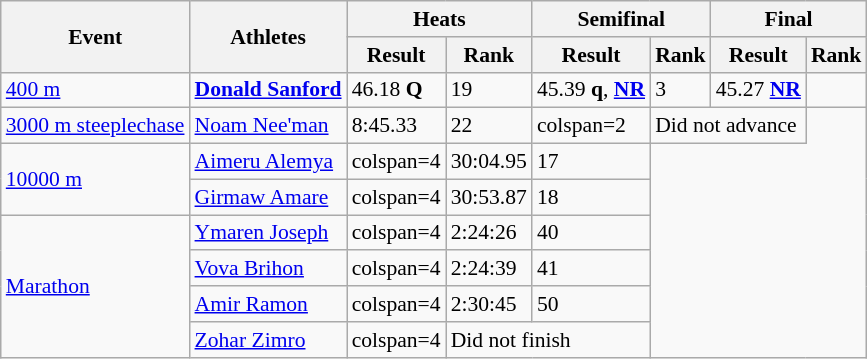<table class="wikitable" border="1" style="font-size:90%">
<tr>
<th rowspan=2>Event</th>
<th rowspan=2>Athletes</th>
<th colspan=2>Heats</th>
<th colspan=2>Semifinal</th>
<th colspan=2>Final</th>
</tr>
<tr>
<th>Result</th>
<th>Rank</th>
<th>Result</th>
<th>Rank</th>
<th>Result</th>
<th>Rank</th>
</tr>
<tr>
<td><a href='#'>400 m</a></td>
<td><strong><a href='#'>Donald Sanford</a></strong></td>
<td>46.18 <strong>Q</strong></td>
<td>19</td>
<td>45.39 <strong>q</strong>, <a href='#'><strong>NR</strong></a></td>
<td>3</td>
<td>45.27 <strong><a href='#'>NR</a></strong></td>
<td></td>
</tr>
<tr>
<td><a href='#'>3000 m steeplechase</a></td>
<td><a href='#'>Noam Nee'man</a></td>
<td>8:45.33</td>
<td>22</td>
<td>colspan=2 </td>
<td colspan="2">Did not advance</td>
</tr>
<tr>
<td rowspan=2><a href='#'>10000 m</a></td>
<td><a href='#'>Aimeru Alemya</a></td>
<td>colspan=4 </td>
<td>30:04.95</td>
<td>17</td>
</tr>
<tr>
<td><a href='#'>Girmaw Amare</a></td>
<td>colspan=4 </td>
<td>30:53.87</td>
<td>18</td>
</tr>
<tr>
<td rowspan=4><a href='#'>Marathon</a></td>
<td><a href='#'>Ymaren Joseph</a></td>
<td>colspan=4 </td>
<td>2:24:26</td>
<td>40</td>
</tr>
<tr>
<td><a href='#'>Vova Brihon</a></td>
<td>colspan=4 </td>
<td>2:24:39</td>
<td>41</td>
</tr>
<tr>
<td><a href='#'>Amir Ramon</a></td>
<td>colspan=4 </td>
<td>2:30:45</td>
<td>50</td>
</tr>
<tr>
<td><a href='#'>Zohar Zimro</a></td>
<td>colspan=4 </td>
<td colspan="2">Did not finish</td>
</tr>
</table>
